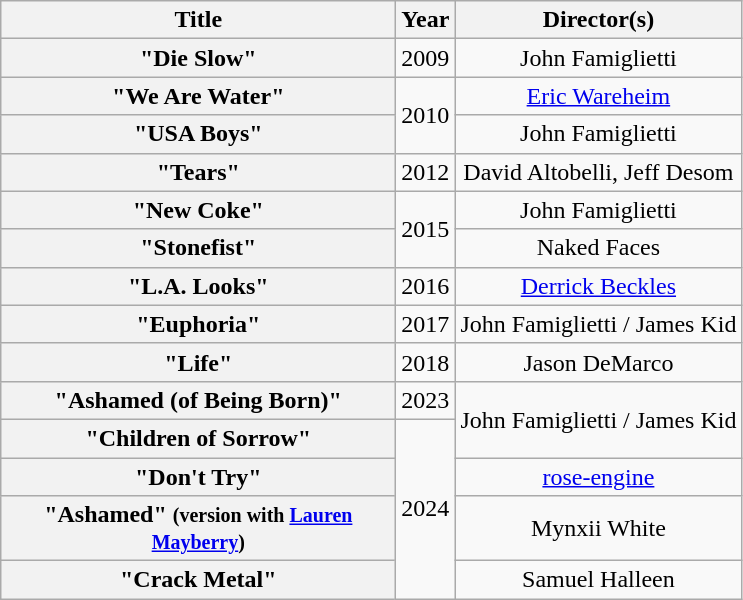<table class="wikitable plainrowheaders" style="text-align:center;">
<tr>
<th scope="col" style="width:16em;">Title</th>
<th scope="col">Year</th>
<th scope="col">Director(s)</th>
</tr>
<tr>
<th scope="row">"Die Slow"</th>
<td>2009</td>
<td>John Famiglietti</td>
</tr>
<tr>
<th scope="row">"We Are Water"</th>
<td rowspan="2">2010</td>
<td><a href='#'>Eric Wareheim</a></td>
</tr>
<tr>
<th scope="row">"USA Boys"</th>
<td>John Famiglietti</td>
</tr>
<tr>
<th scope="row">"Tears"</th>
<td>2012</td>
<td>David Altobelli, Jeff Desom</td>
</tr>
<tr>
<th scope="row">"New Coke"</th>
<td rowspan="2">2015</td>
<td>John Famiglietti</td>
</tr>
<tr>
<th scope="row">"Stonefist"</th>
<td>Naked Faces</td>
</tr>
<tr>
<th scope="row">"L.A. Looks"</th>
<td>2016</td>
<td><a href='#'>Derrick Beckles</a></td>
</tr>
<tr>
<th scope="row">"Euphoria"</th>
<td>2017</td>
<td>John Famiglietti / James Kid</td>
</tr>
<tr>
<th scope="row">"Life"</th>
<td>2018</td>
<td>Jason DeMarco</td>
</tr>
<tr>
<th scope="row">"Ashamed (of Being Born)"</th>
<td>2023</td>
<td rowspan="2">John Famiglietti / James Kid</td>
</tr>
<tr>
<th scope="row">"Children of Sorrow"</th>
<td rowspan="4">2024</td>
</tr>
<tr>
<th scope="row">"Don't Try"</th>
<td><a href='#'>rose-engine</a></td>
</tr>
<tr>
<th scope="row">"Ashamed" <small>(version with <a href='#'>Lauren Mayberry</a>)</small></th>
<td>Mynxii White</td>
</tr>
<tr>
<th scope="row">"Crack Metal"</th>
<td>Samuel Halleen</td>
</tr>
</table>
